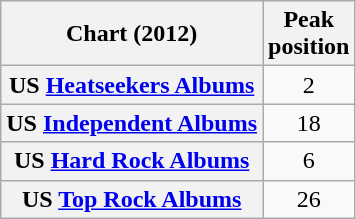<table class="wikitable plainrowheaders" style="text-align:center;">
<tr>
<th>Chart (2012)</th>
<th>Peak<br>position</th>
</tr>
<tr>
<th scope="row">US <a href='#'>Heatseekers Albums</a></th>
<td>2</td>
</tr>
<tr>
<th scope="row">US <a href='#'>Independent Albums</a></th>
<td>18</td>
</tr>
<tr>
<th scope="row">US <a href='#'>Hard Rock Albums</a></th>
<td>6</td>
</tr>
<tr>
<th scope="row">US <a href='#'>Top Rock Albums</a></th>
<td>26</td>
</tr>
</table>
